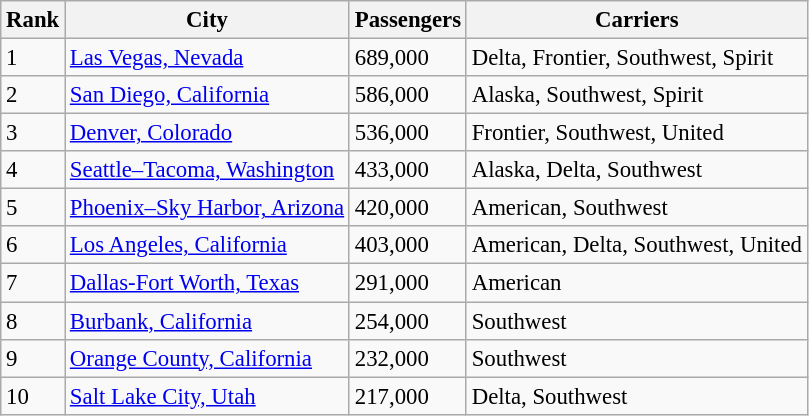<table class="wikitable sortable" style="font-size: 95%">
<tr>
<th>Rank</th>
<th>City</th>
<th>Passengers</th>
<th>Carriers</th>
</tr>
<tr>
<td>1</td>
<td><a href='#'>Las Vegas, Nevada</a></td>
<td>689,000</td>
<td>Delta, Frontier, Southwest, Spirit</td>
</tr>
<tr>
<td>2</td>
<td><a href='#'>San Diego, California</a></td>
<td>586,000</td>
<td>Alaska, Southwest, Spirit</td>
</tr>
<tr>
<td>3</td>
<td><a href='#'>Denver, Colorado</a></td>
<td>536,000</td>
<td>Frontier, Southwest, United</td>
</tr>
<tr>
<td>4</td>
<td><a href='#'>Seattle–Tacoma, Washington</a></td>
<td>433,000</td>
<td>Alaska, Delta, Southwest</td>
</tr>
<tr>
<td>5</td>
<td><a href='#'>Phoenix–Sky Harbor, Arizona</a></td>
<td>420,000</td>
<td>American, Southwest</td>
</tr>
<tr>
<td>6</td>
<td><a href='#'>Los Angeles, California</a></td>
<td>403,000</td>
<td>American, Delta, Southwest, United</td>
</tr>
<tr>
<td>7</td>
<td><a href='#'>Dallas-Fort Worth, Texas</a></td>
<td>291,000</td>
<td>American</td>
</tr>
<tr>
<td>8</td>
<td><a href='#'>Burbank, California</a></td>
<td>254,000</td>
<td>Southwest</td>
</tr>
<tr>
<td>9</td>
<td><a href='#'>Orange County, California</a></td>
<td>232,000</td>
<td>Southwest</td>
</tr>
<tr>
<td>10</td>
<td><a href='#'>Salt Lake City, Utah</a></td>
<td>217,000</td>
<td>Delta, Southwest</td>
</tr>
</table>
